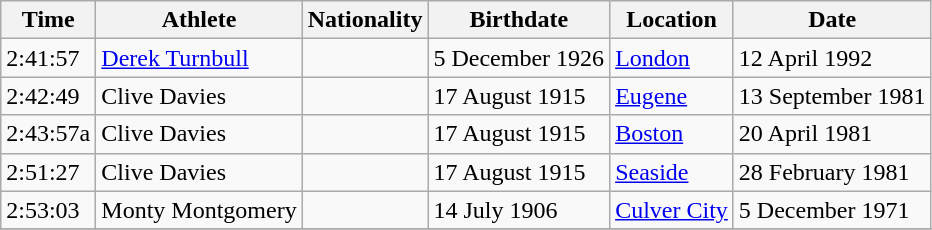<table class="wikitable">
<tr>
<th>Time</th>
<th>Athlete</th>
<th>Nationality</th>
<th>Birthdate</th>
<th>Location</th>
<th>Date</th>
</tr>
<tr>
<td>2:41:57</td>
<td><a href='#'>Derek Turnbull</a></td>
<td></td>
<td>5 December 1926</td>
<td><a href='#'>London</a></td>
<td>12 April 1992</td>
</tr>
<tr>
<td>2:42:49</td>
<td>Clive Davies</td>
<td></td>
<td>17 August 1915</td>
<td><a href='#'>Eugene</a></td>
<td>13 September 1981</td>
</tr>
<tr>
<td>2:43:57a</td>
<td>Clive Davies</td>
<td></td>
<td>17 August 1915</td>
<td><a href='#'>Boston</a></td>
<td>20 April 1981</td>
</tr>
<tr>
<td>2:51:27</td>
<td>Clive Davies</td>
<td></td>
<td>17 August 1915</td>
<td><a href='#'>Seaside</a></td>
<td>28 February 1981</td>
</tr>
<tr>
<td>2:53:03</td>
<td>Monty Montgomery</td>
<td></td>
<td>14 July 1906</td>
<td><a href='#'>Culver City</a></td>
<td>5 December 1971</td>
</tr>
<tr>
</tr>
</table>
